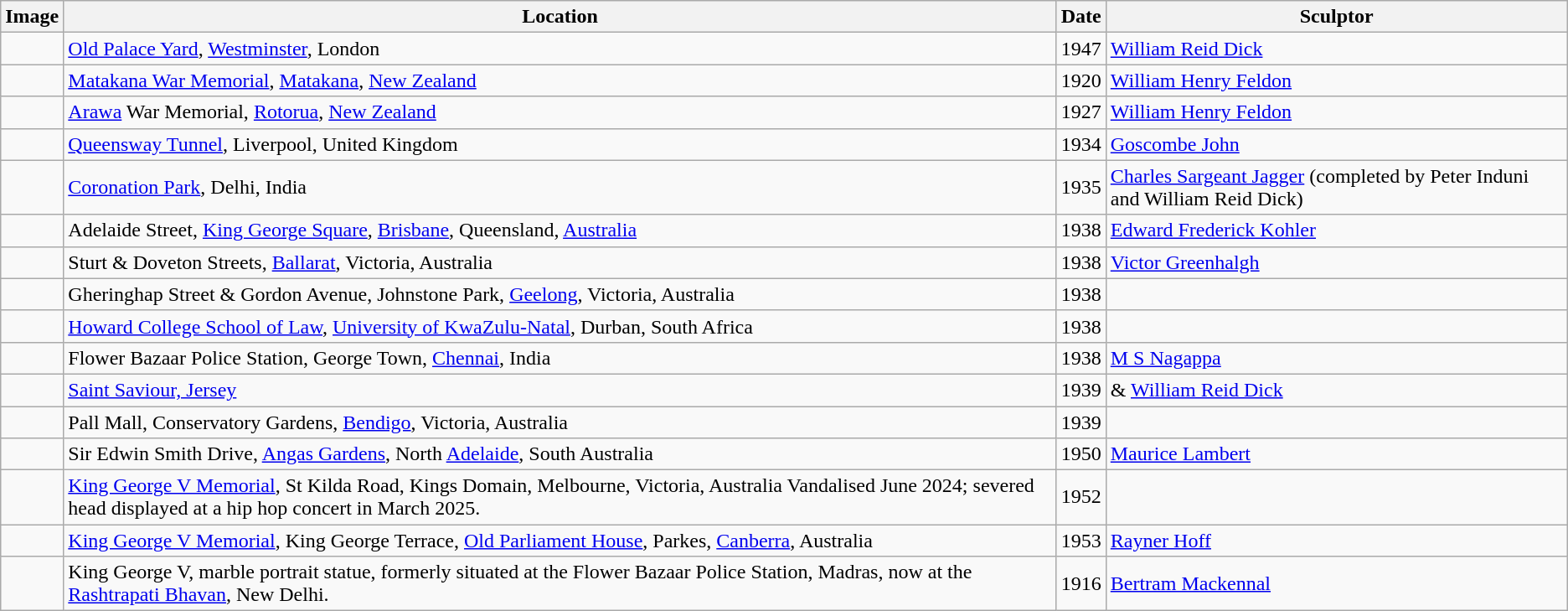<table class="wikitable sortable">
<tr>
<th scope="col" class="unsortable">Image</th>
<th scope="col">Location</th>
<th scope="col">Date</th>
<th scope="col">Sculptor</th>
</tr>
<tr>
<td></td>
<td><a href='#'>Old Palace Yard</a>, <a href='#'>Westminster</a>, London</td>
<td>1947</td>
<td><a href='#'>William Reid Dick</a></td>
</tr>
<tr>
<td></td>
<td><a href='#'>Matakana War Memorial</a>, <a href='#'>Matakana</a>, <a href='#'>New Zealand</a></td>
<td>1920</td>
<td><a href='#'>William Henry Feldon</a></td>
</tr>
<tr>
<td></td>
<td><a href='#'>Arawa</a> War Memorial, <a href='#'>Rotorua</a>, <a href='#'>New Zealand</a></td>
<td>1927</td>
<td><a href='#'>William Henry Feldon</a></td>
</tr>
<tr>
<td></td>
<td><a href='#'>Queensway Tunnel</a>, Liverpool, United Kingdom</td>
<td>1934</td>
<td><a href='#'>Goscombe John</a></td>
</tr>
<tr>
<td></td>
<td><a href='#'>Coronation Park</a>, Delhi, India</td>
<td>1935</td>
<td><a href='#'>Charles Sargeant Jagger</a> (completed by Peter Induni and William Reid Dick)</td>
</tr>
<tr>
<td></td>
<td>Adelaide Street, <a href='#'>King George Square</a>, <a href='#'>Brisbane</a>, Queensland, <a href='#'>Australia</a></td>
<td>1938</td>
<td><a href='#'>Edward Frederick Kohler</a></td>
</tr>
<tr>
<td></td>
<td>Sturt & Doveton Streets, <a href='#'>Ballarat</a>, Victoria, Australia</td>
<td>1938</td>
<td><a href='#'>Victor Greenhalgh</a></td>
</tr>
<tr>
<td></td>
<td>Gheringhap Street & Gordon Avenue, Johnstone Park, <a href='#'>Geelong</a>, Victoria, Australia</td>
<td>1938</td>
<td></td>
</tr>
<tr>
<td></td>
<td><a href='#'>Howard College School of Law</a>, <a href='#'>University of KwaZulu-Natal</a>, Durban, South Africa</td>
<td>1938</td>
<td></td>
</tr>
<tr>
<td></td>
<td>Flower Bazaar Police Station, George Town, <a href='#'>Chennai</a>, India</td>
<td>1938</td>
<td><a href='#'>M S Nagappa</a></td>
</tr>
<tr>
<td></td>
<td><a href='#'>Saint Saviour, Jersey</a></td>
<td>1939</td>
<td> & <a href='#'>William Reid Dick</a></td>
</tr>
<tr>
<td></td>
<td>Pall Mall, Conservatory Gardens, <a href='#'>Bendigo</a>, Victoria, Australia</td>
<td>1939</td>
<td></td>
</tr>
<tr>
<td></td>
<td>Sir Edwin Smith Drive, <a href='#'>Angas Gardens</a>, North <a href='#'>Adelaide</a>, South Australia</td>
<td>1950</td>
<td><a href='#'>Maurice Lambert</a></td>
</tr>
<tr>
<td></td>
<td><a href='#'>King George V Memorial</a>, St Kilda Road, Kings Domain, Melbourne, Victoria, Australia Vandalised June 2024; severed head displayed at a hip hop concert in March 2025.</td>
<td>1952</td>
<td></td>
</tr>
<tr>
<td></td>
<td><a href='#'>King George V Memorial</a>, King George Terrace, <a href='#'>Old Parliament House</a>, Parkes, <a href='#'>Canberra</a>, Australia</td>
<td>1953</td>
<td><a href='#'>Rayner Hoff</a></td>
</tr>
<tr>
<td></td>
<td>King George V, marble portrait statue, formerly situated at the Flower Bazaar Police Station, Madras, now at the <a href='#'>Rashtrapati Bhavan</a>, New Delhi.</td>
<td>1916</td>
<td><a href='#'>Bertram Mackennal</a></td>
</tr>
</table>
